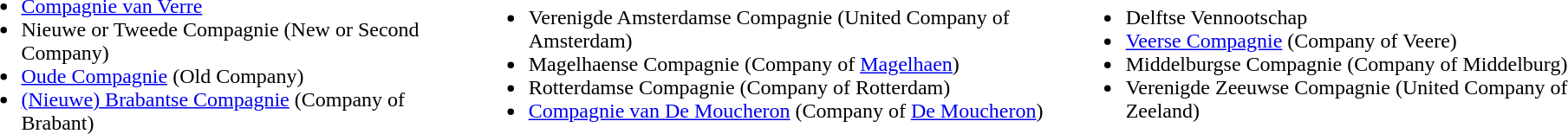<table>
<tr>
<td><br><ul><li><a href='#'>Compagnie van Verre</a></li><li>Nieuwe or Tweede Compagnie (New or Second Company)</li><li><a href='#'>Oude Compagnie</a> (Old Company)</li><li><a href='#'>(Nieuwe) Brabantse Compagnie</a> (Company of Brabant)</li></ul></td>
<td><br><ul><li>Verenigde Amsterdamse Compagnie (United Company of Amsterdam)</li><li>Magelhaense Compagnie (Company of <a href='#'>Magelhaen</a>)</li><li>Rotterdamse Compagnie (Company of Rotterdam)</li><li><a href='#'>Compagnie van De Moucheron</a> (Company of <a href='#'>De Moucheron</a>)</li></ul></td>
<td><br><ul><li>Delftse Vennootschap</li><li><a href='#'>Veerse Compagnie</a> (Company of Veere)</li><li>Middelburgse Compagnie (Company of Middelburg)</li><li>Verenigde Zeeuwse Compagnie (United Company of Zeeland)</li></ul></td>
</tr>
</table>
